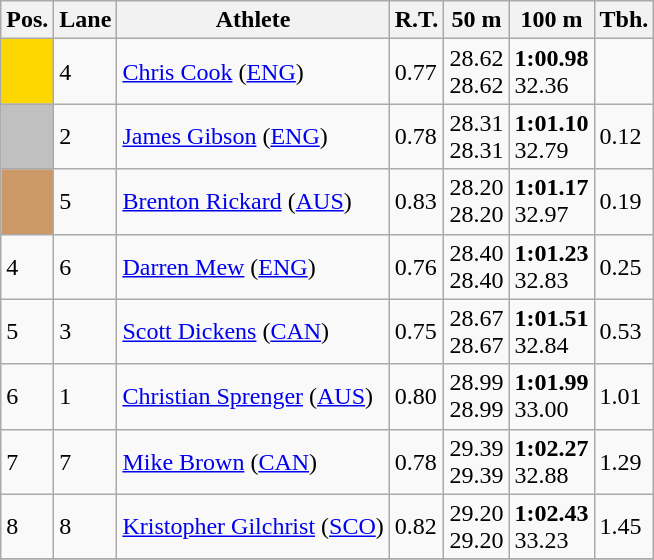<table class="wikitable">
<tr>
<th>Pos.</th>
<th>Lane</th>
<th>Athlete</th>
<th>R.T.</th>
<th>50 m</th>
<th>100 m</th>
<th>Tbh.</th>
</tr>
<tr>
<td style="text-align:center;background-color:gold;"></td>
<td>4</td>
<td> <a href='#'>Chris Cook</a> (<a href='#'>ENG</a>)</td>
<td>0.77</td>
<td>28.62<br>28.62</td>
<td><strong>1:00.98</strong><br>32.36</td>
<td> </td>
</tr>
<tr>
<td style="text-align:center;background-color:silver;"></td>
<td>2</td>
<td> <a href='#'>James Gibson</a> (<a href='#'>ENG</a>)</td>
<td>0.78</td>
<td>28.31<br>28.31</td>
<td><strong>1:01.10</strong><br>32.79</td>
<td>0.12</td>
</tr>
<tr>
<td style="text-align:center;background-color:#cc9966;"></td>
<td>5</td>
<td> <a href='#'>Brenton Rickard</a> (<a href='#'>AUS</a>)</td>
<td>0.83</td>
<td>28.20<br>28.20</td>
<td><strong>1:01.17</strong><br>32.97</td>
<td>0.19</td>
</tr>
<tr>
<td>4</td>
<td>6</td>
<td> <a href='#'>Darren Mew</a> (<a href='#'>ENG</a>)</td>
<td>0.76</td>
<td>28.40<br>28.40</td>
<td><strong>1:01.23</strong><br>32.83</td>
<td>0.25</td>
</tr>
<tr>
<td>5</td>
<td>3</td>
<td> <a href='#'>Scott Dickens</a> (<a href='#'>CAN</a>)</td>
<td>0.75</td>
<td>28.67<br>28.67</td>
<td><strong>1:01.51</strong><br>32.84</td>
<td>0.53</td>
</tr>
<tr>
<td>6</td>
<td>1</td>
<td> <a href='#'>Christian Sprenger</a> (<a href='#'>AUS</a>)</td>
<td>0.80</td>
<td>28.99<br>28.99</td>
<td><strong>1:01.99</strong><br>33.00</td>
<td>1.01</td>
</tr>
<tr>
<td>7</td>
<td>7</td>
<td> <a href='#'>Mike Brown</a> (<a href='#'>CAN</a>)</td>
<td>0.78</td>
<td>29.39<br>29.39</td>
<td><strong>1:02.27</strong><br>32.88</td>
<td>1.29</td>
</tr>
<tr>
<td>8</td>
<td>8</td>
<td> <a href='#'>Kristopher Gilchrist</a> (<a href='#'>SCO</a>)</td>
<td>0.82</td>
<td>29.20<br>29.20</td>
<td><strong>1:02.43</strong><br>33.23</td>
<td>1.45</td>
</tr>
<tr>
</tr>
</table>
